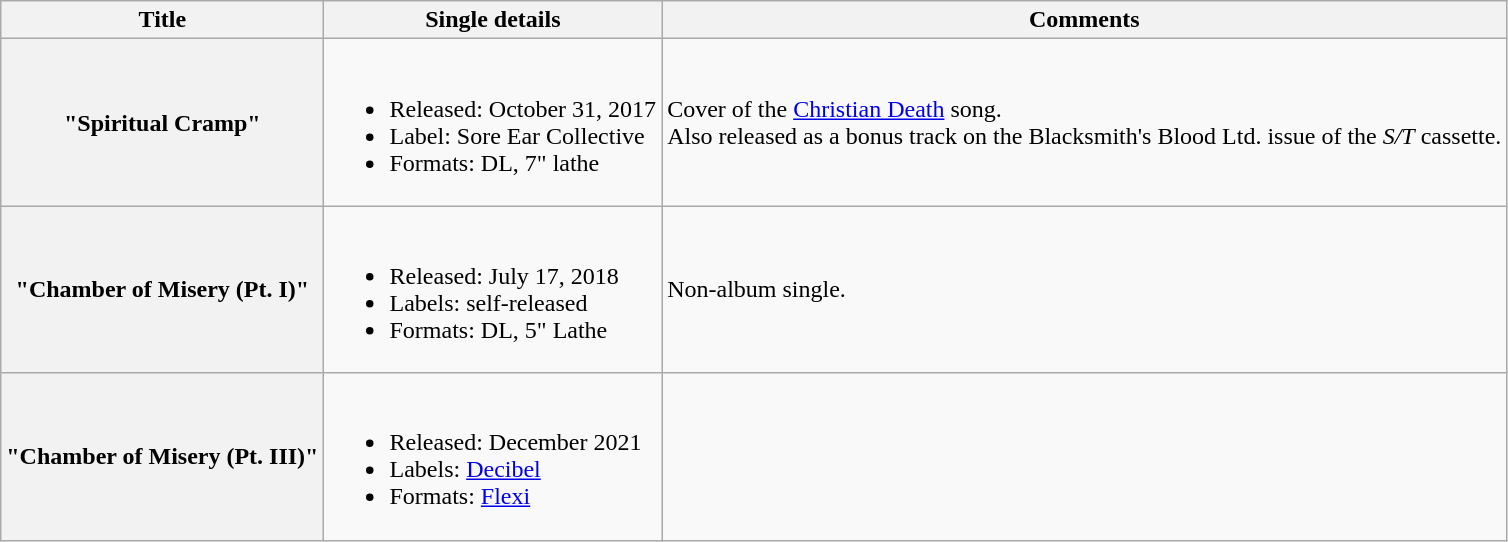<table class="wikitable plainrowheaders">
<tr>
<th>Title</th>
<th>Single details</th>
<th>Comments</th>
</tr>
<tr>
<th scope="row">"Spiritual Cramp"</th>
<td><br><ul><li>Released: October 31, 2017</li><li>Label: Sore Ear Collective</li><li>Formats: DL, 7" lathe</li></ul></td>
<td>Cover of the <a href='#'>Christian Death</a> song.<br>Also released as a bonus track on the Blacksmith's Blood Ltd. issue of the <em>S/T</em> cassette.</td>
</tr>
<tr>
<th scope="row">"Chamber of Misery (Pt. I)"</th>
<td><br><ul><li>Released: July 17, 2018</li><li>Labels: self-released</li><li>Formats: DL, 5" Lathe</li></ul></td>
<td>Non-album single.</td>
</tr>
<tr>
<th scope="row">"Chamber of Misery (Pt. III)"</th>
<td><br><ul><li>Released: December 2021</li><li>Labels: <a href='#'>Decibel</a></li><li>Formats: <a href='#'>Flexi</a></li></ul></td>
<td></td>
</tr>
</table>
